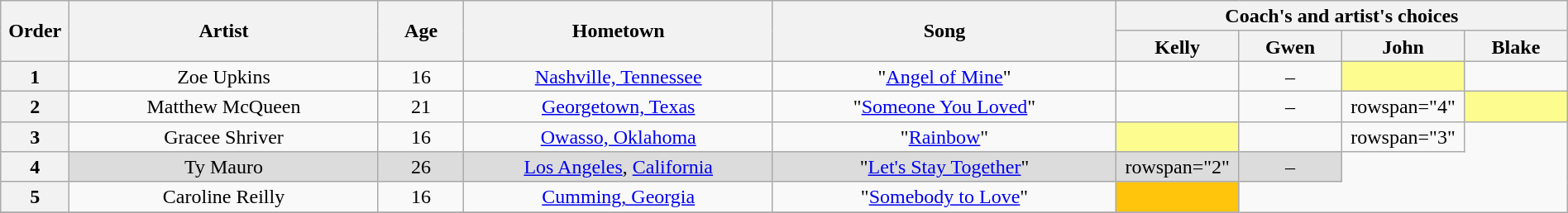<table class="wikitable" style="text-align:center; line-height:17px; width:100%;">
<tr>
<th scope="col" rowspan="2" style="width:04%;">Order</th>
<th scope="col" rowspan="2" style="width:18%;">Artist</th>
<th scope="col" rowspan="2" style="width:05%;">Age</th>
<th scope="col" rowspan="2" style="width:18%;">Hometown</th>
<th scope="col" rowspan="2" style="width:20%;">Song</th>
<th scope="col" colspan="4" style="width:24%;">Coach's and artist's choices</th>
</tr>
<tr>
<th style="width:06%;">Kelly</th>
<th style="width:06%;">Gwen</th>
<th style="width:06%;">John</th>
<th style="width:06%;">Blake</th>
</tr>
<tr>
<th>1</th>
<td>Zoe Upkins</td>
<td>16</td>
<td><a href='#'>Nashville, Tennessee</a></td>
<td>"<a href='#'>Angel of Mine</a>"</td>
<td><em></em></td>
<td>–</td>
<td style="background:#fdfc8f"><em></em></td>
<td><em></em></td>
</tr>
<tr>
<th>2</th>
<td>Matthew McQueen</td>
<td>21</td>
<td><a href='#'>Georgetown, Texas</a></td>
<td>"<a href='#'>Someone You Loved</a>"</td>
<td><em></em></td>
<td>–</td>
<td>rowspan="4" </td>
<td style="background:#fdfc8f"><em></em></td>
</tr>
<tr>
<th>3</th>
<td>Gracee Shriver</td>
<td>16</td>
<td><a href='#'>Owasso, Oklahoma</a></td>
<td>"<a href='#'>Rainbow</a>"</td>
<td style="background:#fdfc8f"><em></em></td>
<td><em></em></td>
<td>rowspan="3" </td>
</tr>
<tr style="background:#DCDCDC;">
<th>4</th>
<td>Ty Mauro</td>
<td>26</td>
<td><a href='#'>Los Angeles</a>, <a href='#'>California</a></td>
<td>"<a href='#'>Let's Stay Together</a>"</td>
<td>rowspan="2" </td>
<td>–</td>
</tr>
<tr>
<th>5</th>
<td>Caroline Reilly</td>
<td>16</td>
<td><a href='#'>Cumming, Georgia</a></td>
<td>"<a href='#'>Somebody to Love</a>"</td>
<td style="background:#ffc40c"><em></em></td>
</tr>
<tr>
</tr>
</table>
